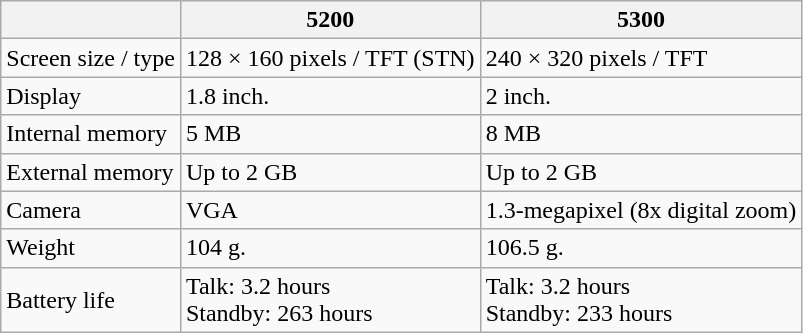<table class="wikitable">
<tr>
<th></th>
<th>5200</th>
<th>5300</th>
</tr>
<tr>
<td>Screen size / type</td>
<td>128 × 160 pixels / TFT (STN)</td>
<td>240 × 320 pixels / TFT</td>
</tr>
<tr>
<td>Display</td>
<td>1.8 inch.</td>
<td>2 inch.</td>
</tr>
<tr>
<td>Internal memory</td>
<td>5 MB</td>
<td>8 MB</td>
</tr>
<tr>
<td>External memory</td>
<td>Up to 2 GB</td>
<td>Up to 2 GB</td>
</tr>
<tr>
<td>Camera</td>
<td>VGA</td>
<td>1.3-megapixel (8x digital zoom)</td>
</tr>
<tr>
<td>Weight</td>
<td>104 g.</td>
<td>106.5 g.</td>
</tr>
<tr>
<td>Battery life</td>
<td>Talk: 3.2 hours<br>Standby: 263 hours</td>
<td>Talk: 3.2 hours<br>Standby: 233 hours</td>
</tr>
</table>
